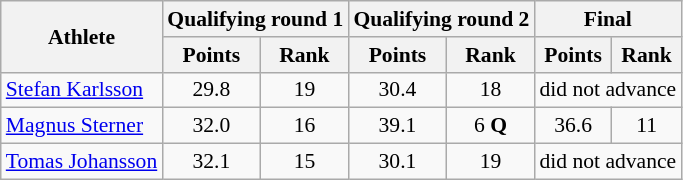<table class="wikitable" style="font-size:90%">
<tr>
<th rowspan="2">Athlete</th>
<th colspan="2">Qualifying round 1</th>
<th colspan="2">Qualifying round 2</th>
<th colspan="2">Final</th>
</tr>
<tr>
<th>Points</th>
<th>Rank</th>
<th>Points</th>
<th>Rank</th>
<th>Points</th>
<th>Rank</th>
</tr>
<tr>
<td><a href='#'>Stefan Karlsson</a></td>
<td align="center">29.8</td>
<td align="center">19</td>
<td align="center">30.4</td>
<td align="center">18</td>
<td colspan="2">did not advance</td>
</tr>
<tr>
<td><a href='#'>Magnus Sterner</a></td>
<td align="center">32.0</td>
<td align="center">16</td>
<td align="center">39.1</td>
<td align="center">6 <strong>Q</strong></td>
<td align="center">36.6</td>
<td align="center">11</td>
</tr>
<tr>
<td><a href='#'>Tomas Johansson</a></td>
<td align="center">32.1</td>
<td align="center">15</td>
<td align="center">30.1</td>
<td align="center">19</td>
<td colspan="2">did not advance</td>
</tr>
</table>
